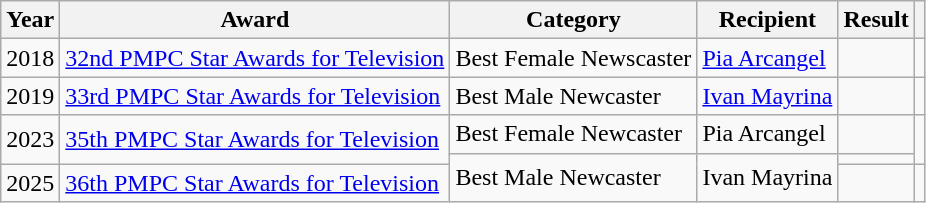<table class="wikitable">
<tr>
<th>Year</th>
<th>Award</th>
<th>Category</th>
<th>Recipient</th>
<th>Result</th>
<th></th>
</tr>
<tr>
<td>2018</td>
<td><a href='#'>32nd PMPC Star Awards for Television</a></td>
<td>Best Female Newscaster</td>
<td><a href='#'>Pia Arcangel</a></td>
<td></td>
<td></td>
</tr>
<tr>
<td>2019</td>
<td><a href='#'>33rd PMPC Star Awards for Television</a></td>
<td>Best Male Newcaster</td>
<td><a href='#'>Ivan Mayrina</a></td>
<td></td>
<td></td>
</tr>
<tr>
<td rowspan=2>2023</td>
<td rowspan=2><a href='#'>35th PMPC Star Awards for Television</a></td>
<td>Best Female Newcaster</td>
<td>Pia Arcangel</td>
<td></td>
<td rowspan=2></td>
</tr>
<tr>
<td rowspan=2>Best Male Newcaster</td>
<td rowspan=2>Ivan Mayrina</td>
<td></td>
</tr>
<tr>
<td>2025</td>
<td><a href='#'>36th PMPC Star Awards for Television</a></td>
<td></td>
<td></td>
</tr>
</table>
